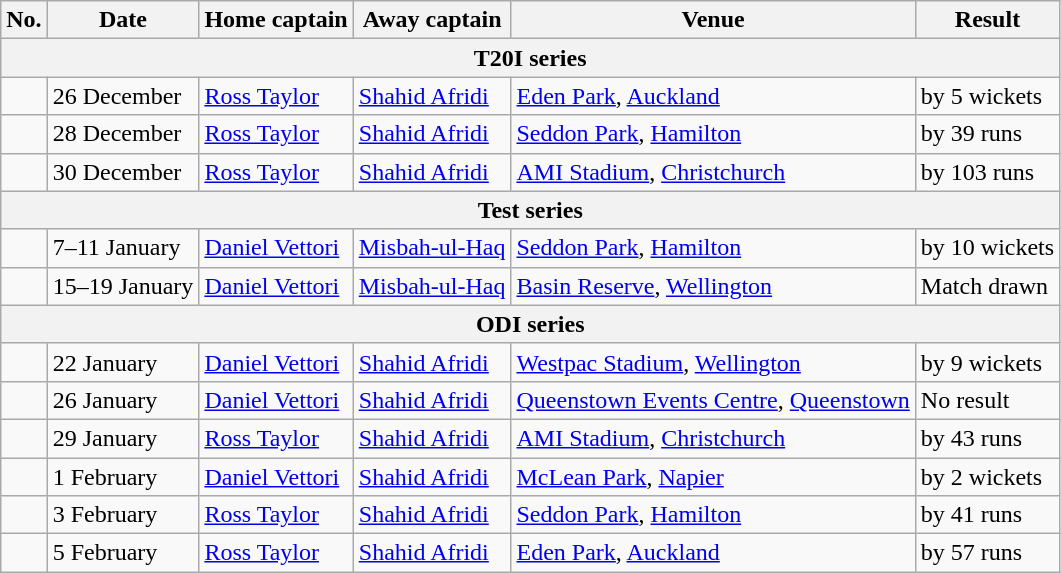<table class="wikitable">
<tr>
<th>No.</th>
<th>Date</th>
<th>Home captain</th>
<th>Away captain</th>
<th>Venue</th>
<th>Result</th>
</tr>
<tr>
<th colspan="6">T20I series</th>
</tr>
<tr>
<td></td>
<td>26 December</td>
<td><a href='#'>Ross Taylor</a></td>
<td><a href='#'>Shahid Afridi</a></td>
<td><a href='#'>Eden Park</a>, <a href='#'>Auckland</a></td>
<td> by 5 wickets</td>
</tr>
<tr>
<td></td>
<td>28 December</td>
<td><a href='#'>Ross Taylor</a></td>
<td><a href='#'>Shahid Afridi</a></td>
<td><a href='#'>Seddon Park</a>, <a href='#'>Hamilton</a></td>
<td> by 39 runs</td>
</tr>
<tr>
<td></td>
<td>30 December</td>
<td><a href='#'>Ross Taylor</a></td>
<td><a href='#'>Shahid Afridi</a></td>
<td><a href='#'>AMI Stadium</a>, <a href='#'>Christchurch</a></td>
<td> by 103 runs</td>
</tr>
<tr>
<th colspan="6">Test series</th>
</tr>
<tr>
<td></td>
<td>7–11 January</td>
<td><a href='#'>Daniel Vettori</a></td>
<td><a href='#'>Misbah-ul-Haq</a></td>
<td><a href='#'>Seddon Park</a>, <a href='#'>Hamilton</a></td>
<td> by 10 wickets</td>
</tr>
<tr>
<td></td>
<td>15–19 January</td>
<td><a href='#'>Daniel Vettori</a></td>
<td><a href='#'>Misbah-ul-Haq</a></td>
<td><a href='#'>Basin Reserve</a>, <a href='#'>Wellington</a></td>
<td>Match drawn</td>
</tr>
<tr>
<th colspan="6">ODI series</th>
</tr>
<tr>
<td></td>
<td>22 January</td>
<td><a href='#'>Daniel Vettori</a></td>
<td><a href='#'>Shahid Afridi</a></td>
<td><a href='#'>Westpac Stadium</a>, <a href='#'>Wellington</a></td>
<td> by 9 wickets</td>
</tr>
<tr>
<td></td>
<td>26 January</td>
<td><a href='#'>Daniel Vettori</a></td>
<td><a href='#'>Shahid Afridi</a></td>
<td><a href='#'>Queenstown Events Centre</a>, <a href='#'>Queenstown</a></td>
<td>No result</td>
</tr>
<tr>
<td></td>
<td>29 January</td>
<td><a href='#'>Ross Taylor</a></td>
<td><a href='#'>Shahid Afridi</a></td>
<td><a href='#'>AMI Stadium</a>, <a href='#'>Christchurch</a></td>
<td> by 43 runs</td>
</tr>
<tr>
<td></td>
<td>1 February</td>
<td><a href='#'>Daniel Vettori</a></td>
<td><a href='#'>Shahid Afridi</a></td>
<td><a href='#'>McLean Park</a>, <a href='#'>Napier</a></td>
<td> by 2 wickets</td>
</tr>
<tr>
<td></td>
<td>3 February</td>
<td><a href='#'>Ross Taylor</a></td>
<td><a href='#'>Shahid Afridi</a></td>
<td><a href='#'>Seddon Park</a>, <a href='#'>Hamilton</a></td>
<td> by 41 runs</td>
</tr>
<tr>
<td></td>
<td>5 February</td>
<td><a href='#'>Ross Taylor</a></td>
<td><a href='#'>Shahid Afridi</a></td>
<td><a href='#'>Eden Park</a>, <a href='#'>Auckland</a></td>
<td> by 57 runs</td>
</tr>
</table>
